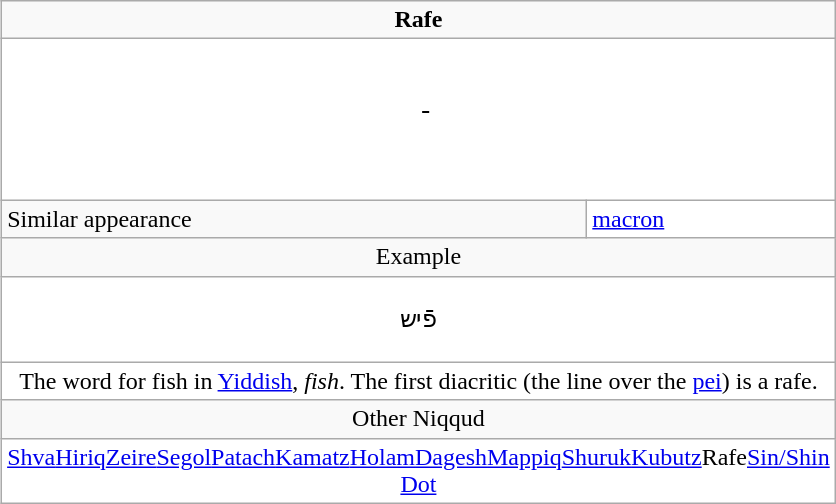<table align="right" class="wikitable">
<tr>
<td colspan="2" style="text-align:center;"><strong>Rafe</strong></td>
</tr>
<tr>
<td colspan="2" align="center" style="background:white;height:100px"><span>ֿ</span></td>
</tr>
<tr>
<td>Similar appearance</td>
<td style="background:white"><a href='#'>macron</a></td>
</tr>
<tr>
<td colspan="2" style="text-align:center;">Example</td>
</tr>
<tr>
<td colspan="2" align="center" style="background:white;height:50px"><span>פֿיש</span></td>
</tr>
<tr>
<td colspan="2" style="width:250px;background:white; text-align:center;">The word for fish in <a href='#'>Yiddish</a>, <em>fish</em>. The first diacritic (the line over the <a href='#'>pei</a>) is a rafe.</td>
</tr>
<tr>
<td colspan="2" style="text-align:center;">Other Niqqud</td>
</tr>
<tr>
<td colspan="2" style="width:250px;background:white; text-align:center;"><a href='#'>Shva</a><a href='#'>Hiriq</a><a href='#'>Zeire</a><a href='#'>Segol</a><a href='#'>Patach</a><a href='#'>Kamatz</a><a href='#'>Holam</a><a href='#'>Dagesh</a><a href='#'>Mappiq</a><a href='#'>Shuruk</a><a href='#'>Kubutz</a>Rafe<a href='#'>Sin/Shin Dot</a></td>
</tr>
</table>
